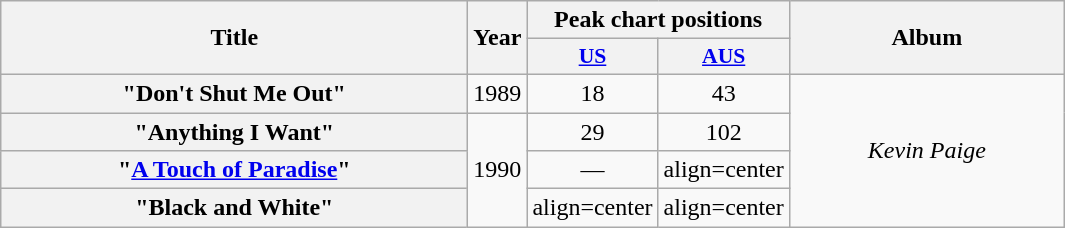<table class="wikitable plainrowheaders" style="text-align:center;" border="1">
<tr>
<th scope="col" rowspan="2" style="width:19em;">Title</th>
<th scope="col" rowspan="2" style="width:1em;">Year</th>
<th scope="col" colspan="2">Peak chart positions</th>
<th scope="col" rowspan="2" style="width:11em;">Album</th>
</tr>
<tr>
<th scope="col" style="width:3em;font-size:90%;"><a href='#'>US</a><br></th>
<th scope="col" style="width:3em;font-size:90%;"><a href='#'>AUS</a><br></th>
</tr>
<tr>
<th scope="row">"Don't Shut Me Out"</th>
<td>1989</td>
<td align=center>18</td>
<td align=center>43</td>
<td rowspan="4"><em>Kevin Paige</em></td>
</tr>
<tr>
<th scope="row">"Anything I Want"</th>
<td rowspan="3">1990</td>
<td align=center>29</td>
<td align=center>102</td>
</tr>
<tr>
<th scope="row">"<a href='#'>A Touch of Paradise</a>"</th>
<td align=center>—</td>
<td>align=center </td>
</tr>
<tr>
<th scope="row">"Black and White"</th>
<td>align=center </td>
<td>align=center </td>
</tr>
</table>
